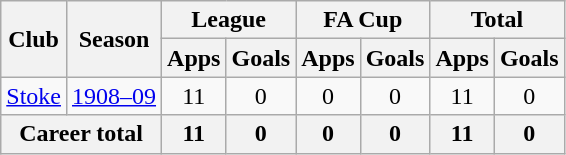<table class="wikitable" style="text-align: center;">
<tr>
<th rowspan="2">Club</th>
<th rowspan="2">Season</th>
<th colspan="2">League</th>
<th colspan="2">FA Cup</th>
<th colspan="2">Total</th>
</tr>
<tr>
<th>Apps</th>
<th>Goals</th>
<th>Apps</th>
<th>Goals</th>
<th>Apps</th>
<th>Goals</th>
</tr>
<tr>
<td><a href='#'>Stoke</a></td>
<td><a href='#'>1908–09</a></td>
<td>11</td>
<td>0</td>
<td>0</td>
<td>0</td>
<td>11</td>
<td>0</td>
</tr>
<tr>
<th colspan="2">Career total</th>
<th>11</th>
<th>0</th>
<th>0</th>
<th>0</th>
<th>11</th>
<th>0</th>
</tr>
</table>
